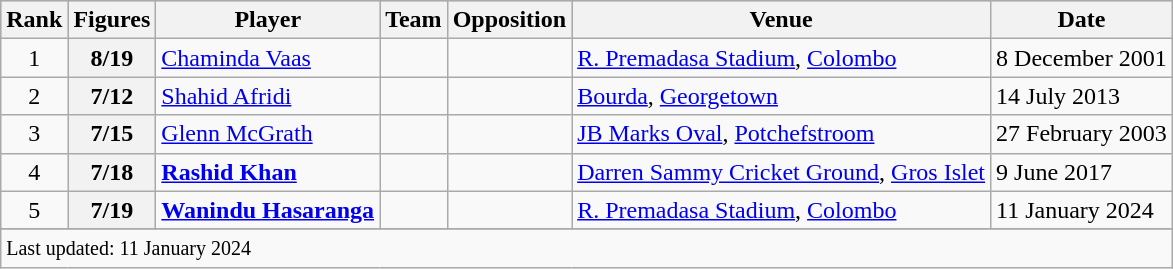<table class="wikitable plainrowheaders sortable">
<tr style="background:#9cf;">
<th>Rank</th>
<th>Figures</th>
<th>Player</th>
<th>Team</th>
<th>Opposition</th>
<th>Venue</th>
<th>Date</th>
</tr>
<tr>
<td align=center>1</td>
<th>8/19</th>
<td><a href='#'>Chaminda Vaas</a></td>
<td></td>
<td></td>
<td><a href='#'>R. Premadasa Stadium</a>, <a href='#'>Colombo</a></td>
<td>8 December 2001</td>
</tr>
<tr>
<td align=center>2</td>
<th>7/12</th>
<td><a href='#'>Shahid Afridi</a></td>
<td></td>
<td></td>
<td><a href='#'>Bourda</a>, <a href='#'>Georgetown</a></td>
<td>14 July 2013</td>
</tr>
<tr>
<td align=center>3</td>
<th>7/15</th>
<td><a href='#'>Glenn McGrath</a></td>
<td></td>
<td></td>
<td><a href='#'>JB Marks Oval</a>, <a href='#'>Potchefstroom</a></td>
<td>27 February 2003</td>
</tr>
<tr>
<td align=center>4</td>
<th>7/18</th>
<td><strong><a href='#'>Rashid Khan</a></strong></td>
<td></td>
<td></td>
<td><a href='#'>Darren Sammy Cricket Ground</a>, <a href='#'>Gros Islet</a></td>
<td>9 June 2017</td>
</tr>
<tr>
<td align=center>5</td>
<th>7/19</th>
<td><strong><a href='#'>Wanindu Hasaranga</a></strong></td>
<td></td>
<td></td>
<td><a href='#'>R. Premadasa Stadium</a>, <a href='#'>Colombo</a></td>
<td>11 January 2024</td>
</tr>
<tr>
</tr>
<tr class=sortbottom>
<td colspan="7"><small>Last updated: 11 January 2024</small></td>
</tr>
</table>
